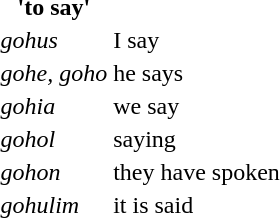<table>
<tr>
<th>'to say'</th>
</tr>
<tr>
<td><em>gohus</em></td>
<td>I say</td>
</tr>
<tr>
<td><em>gohe, goho</em></td>
<td>he says</td>
</tr>
<tr>
<td><em>gohia</em></td>
<td>we say</td>
</tr>
<tr>
<td><em>gohol</em></td>
<td>saying</td>
</tr>
<tr>
<td><em>gohon</em></td>
<td>they have spoken</td>
</tr>
<tr>
<td><em>gohulim</em></td>
<td>it is said</td>
</tr>
</table>
